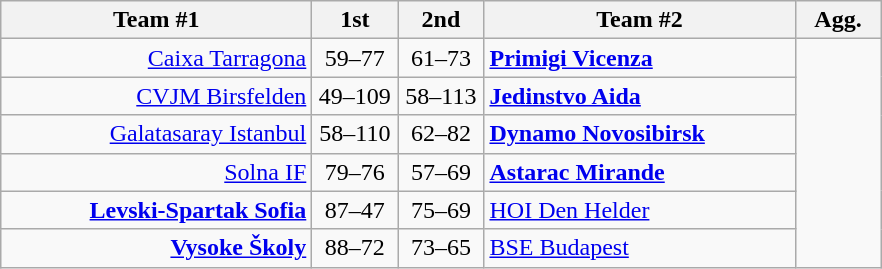<table class=wikitable style="text-align:center">
<tr>
<th width=200>Team #1</th>
<th width=50>1st</th>
<th width=50>2nd</th>
<th width=200>Team #2</th>
<th width=50>Agg.</th>
</tr>
<tr>
<td style="text-align:right"><a href='#'>Caixa Tarragona</a> </td>
<td>59–77</td>
<td>61–73</td>
<td style="text-align:left"> <strong><a href='#'>Primigi Vicenza</a></strong></td>
</tr>
<tr>
<td style="text-align:right"><a href='#'>CVJM Birsfelden</a> </td>
<td>49–109</td>
<td>58–113</td>
<td style="text-align:left"> <strong><a href='#'>Jedinstvo Aida</a></strong></td>
</tr>
<tr>
<td style="text-align:right"><a href='#'>Galatasaray Istanbul</a> </td>
<td>58–110</td>
<td>62–82</td>
<td style="text-align:left"> <strong><a href='#'>Dynamo Novosibirsk</a></strong></td>
</tr>
<tr>
<td style="text-align:right"><a href='#'>Solna IF</a> </td>
<td>79–76</td>
<td>57–69</td>
<td style="text-align:left"> <strong><a href='#'>Astarac Mirande</a></strong></td>
</tr>
<tr>
<td style="text-align:right"><strong><a href='#'>Levski-Spartak Sofia</a></strong> </td>
<td>87–47</td>
<td>75–69</td>
<td style="text-align:left"> <a href='#'>HOI Den Helder</a></td>
</tr>
<tr>
<td style="text-align:right"><strong><a href='#'>Vysoke Školy</a></strong> </td>
<td>88–72</td>
<td>73–65</td>
<td style="text-align:left"> <a href='#'>BSE Budapest</a></td>
</tr>
</table>
